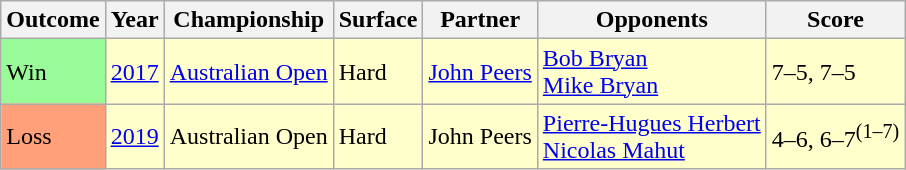<table class="sortable wikitable">
<tr>
<th>Outcome</th>
<th>Year</th>
<th>Championship</th>
<th>Surface</th>
<th>Partner</th>
<th>Opponents</th>
<th class="unsortable">Score</th>
</tr>
<tr bgcolor=FFFFCC>
<td bgcolor=#98FB98>Win</td>
<td><a href='#'>2017</a></td>
<td><a href='#'>Australian Open</a></td>
<td>Hard</td>
<td> <a href='#'>John Peers</a></td>
<td> <a href='#'>Bob Bryan</a><br> <a href='#'>Mike Bryan</a></td>
<td>7–5, 7–5</td>
</tr>
<tr bgcolor=FFFFCC>
<td bgcolor="FFA07A">Loss</td>
<td><a href='#'>2019</a></td>
<td>Australian Open</td>
<td>Hard</td>
<td> John Peers</td>
<td> <a href='#'>Pierre-Hugues Herbert</a><br> <a href='#'>Nicolas Mahut</a></td>
<td>4–6, 6–7<sup>(1–7)</sup></td>
</tr>
</table>
